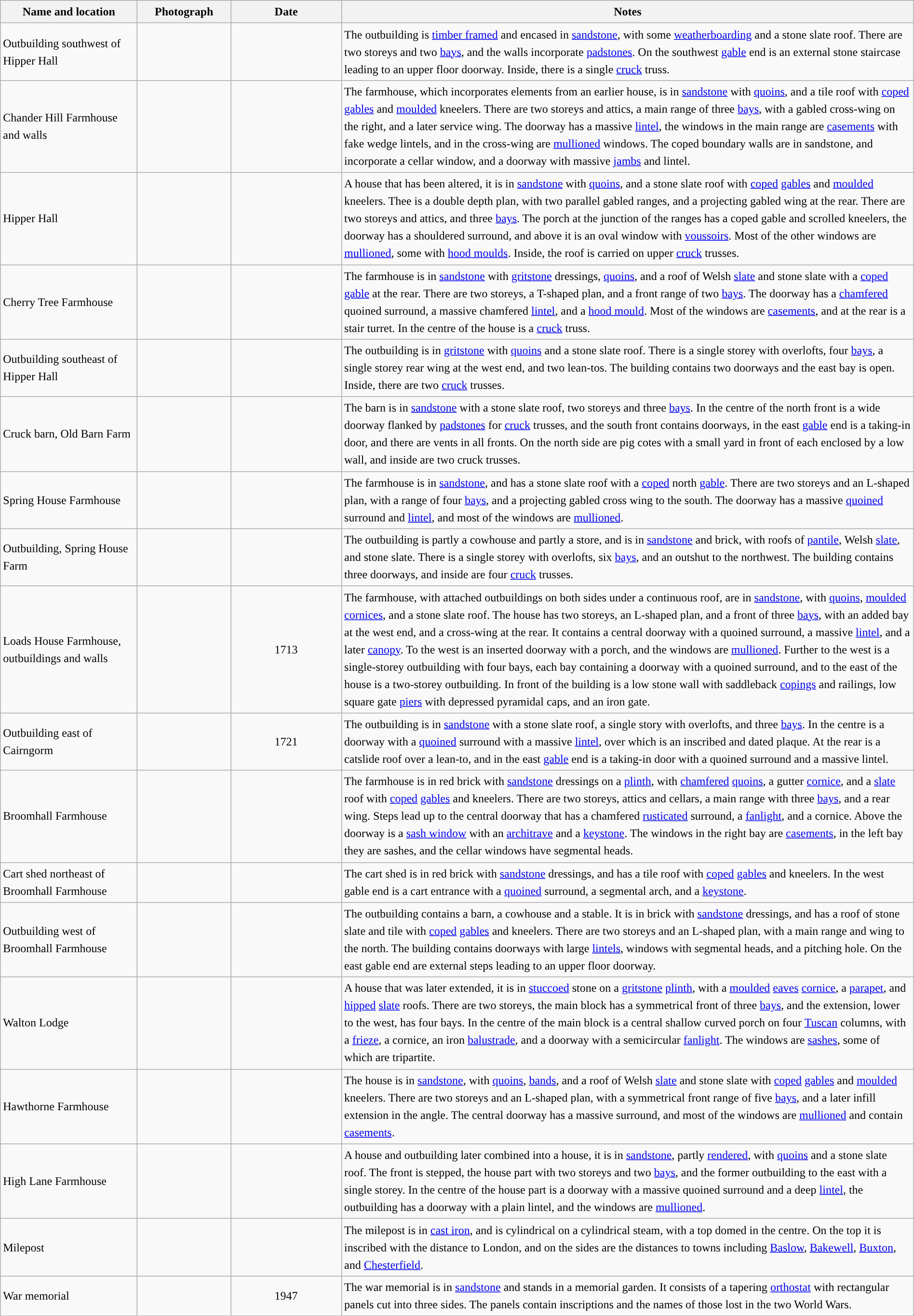<table class="wikitable sortable plainrowheaders" style="width:100%;border:0px;text-align:left;line-height:150%;">
<tr>
<th scope="col"  style="width:150px">Name and location</th>
<th scope="col"  style="width:100px" class="unsortable">Photograph</th>
<th scope="col"  style="width:120px">Date</th>
<th scope="col"  style="width:650px" class="unsortable">Notes</th>
</tr>
<tr>
<td>Outbuilding southwest of Hipper Hall<br><small></small></td>
<td></td>
<td align="center"></td>
<td>The outbuilding is <a href='#'>timber framed</a> and encased in <a href='#'>sandstone</a>, with some <a href='#'>weatherboarding</a> and a stone slate roof.  There are two storeys and two <a href='#'>bays</a>, and the walls incorporate <a href='#'>padstones</a>.  On the southwest <a href='#'>gable</a> end is an external stone staircase leading to an upper floor doorway.  Inside, there is a single <a href='#'>cruck</a> truss.</td>
</tr>
<tr>
<td>Chander Hill Farmhouse and walls<br><small></small></td>
<td></td>
<td align="center"></td>
<td>The farmhouse, which incorporates elements from an earlier house, is in <a href='#'>sandstone</a> with <a href='#'>quoins</a>, and a tile roof with <a href='#'>coped</a> <a href='#'>gables</a> and <a href='#'>moulded</a> kneelers.  There are two storeys and attics, a main range of three <a href='#'>bays</a>, with a gabled cross-wing on the right, and a later service wing.  The doorway has a massive <a href='#'>lintel</a>, the windows in the main range are <a href='#'>casements</a> with fake wedge lintels, and in the cross-wing are <a href='#'>mullioned</a> windows.  The coped boundary walls are in sandstone, and incorporate a cellar window, and a doorway with massive <a href='#'>jambs</a> and lintel.</td>
</tr>
<tr>
<td>Hipper Hall<br><small></small></td>
<td></td>
<td align="center"></td>
<td>A house that has been altered, it is in <a href='#'>sandstone</a> with <a href='#'>quoins</a>, and a stone slate roof with <a href='#'>coped</a> <a href='#'>gables</a> and <a href='#'>moulded</a> kneelers.  Thee is a double depth plan, with two parallel gabled ranges, and a projecting gabled wing at the rear. There are two storeys and attics, and three <a href='#'>bays</a>.  The porch at the junction of the ranges has a coped gable and scrolled kneelers, the doorway has a shouldered surround, and above it is an oval window with <a href='#'>voussoirs</a>.  Most of the other windows are <a href='#'>mullioned</a>, some with <a href='#'>hood moulds</a>.  Inside, the roof is carried on upper <a href='#'>cruck</a> trusses.</td>
</tr>
<tr>
<td>Cherry Tree Farmhouse<br><small></small></td>
<td></td>
<td align="center"></td>
<td>The farmhouse is in <a href='#'>sandstone</a> with <a href='#'>gritstone</a> dressings, <a href='#'>quoins</a>, and a roof of Welsh <a href='#'>slate</a> and stone slate with a <a href='#'>coped</a> <a href='#'>gable</a> at the rear.   There are two storeys, a T-shaped plan, and a front range of two <a href='#'>bays</a>.  The doorway has a <a href='#'>chamfered</a> quoined surround, a massive chamfered <a href='#'>lintel</a>, and a <a href='#'>hood mould</a>.  Most of the windows are <a href='#'>casements</a>, and at the rear is a stair turret.  In the centre of the house is a <a href='#'>cruck</a> truss.</td>
</tr>
<tr>
<td>Outbuilding southeast of Hipper Hall<br><small></small></td>
<td></td>
<td align="center"></td>
<td>The outbuilding is in <a href='#'>gritstone</a> with <a href='#'>quoins</a> and a stone slate roof.  There is a single storey with overlofts, four <a href='#'>bays</a>, a single storey rear wing at the west end, and two lean-tos.  The building contains two doorways and the east bay is open.  Inside, there are two <a href='#'>cruck</a> trusses.</td>
</tr>
<tr>
<td>Cruck barn, Old Barn Farm<br><small></small></td>
<td></td>
<td align="center"></td>
<td>The barn is in <a href='#'>sandstone</a> with a stone slate roof, two storeys and three <a href='#'>bays</a>.  In the centre of the north front is a wide doorway flanked by <a href='#'>padstones</a> for <a href='#'>cruck</a> trusses, and the south front contains doorways, in the east <a href='#'>gable</a> end is a taking-in door, and there are vents in all fronts.  On the north side are pig cotes with a small yard in front of each enclosed by a low wall, and inside are two cruck trusses.</td>
</tr>
<tr>
<td>Spring House Farmhouse<br><small></small></td>
<td></td>
<td align="center"></td>
<td>The farmhouse is in <a href='#'>sandstone</a>, and has a stone slate roof with a <a href='#'>coped</a> north <a href='#'>gable</a>.  There are two storeys and an L-shaped plan, with a range of four <a href='#'>bays</a>, and a projecting gabled cross wing to the south.  The doorway has a massive <a href='#'>quoined</a> surround and <a href='#'>lintel</a>, and most of the windows are <a href='#'>mullioned</a>.</td>
</tr>
<tr>
<td>Outbuilding, Spring House Farm<br><small></small></td>
<td></td>
<td align="center"></td>
<td>The outbuilding is partly a cowhouse and partly a store, and is in <a href='#'>sandstone</a> and brick, with roofs of <a href='#'>pantile</a>, Welsh <a href='#'>slate</a>, and stone slate.  There is a single storey with overlofts, six <a href='#'>bays</a>, and an outshut to the northwest.  The building contains three doorways, and inside are four <a href='#'>cruck</a> trusses.</td>
</tr>
<tr>
<td>Loads House Farmhouse, outbuildings and walls<br><small></small></td>
<td></td>
<td align="center">1713</td>
<td>The farmhouse, with attached outbuildings on both sides under a continuous roof, are in <a href='#'>sandstone</a>, with <a href='#'>quoins</a>, <a href='#'>moulded</a> <a href='#'>cornices</a>, and a stone slate roof.  The house has two storeys, an L-shaped plan, and a front of three <a href='#'>bays</a>, with an added bay at the west end, and a cross-wing at the rear.  It contains a central doorway with a quoined surround, a massive <a href='#'>lintel</a>, and a later <a href='#'>canopy</a>.  To the west is an inserted doorway with a porch, and the windows are <a href='#'>mullioned</a>. Further to the west is a single-storey outbuilding with four bays, each bay containing a doorway with a quoined surround, and to the east of the house is a two-storey outbuilding.  In front of the building is a low stone wall with saddleback <a href='#'>copings</a> and railings, low square gate <a href='#'>piers</a> with depressed pyramidal caps, and an iron gate.</td>
</tr>
<tr>
<td>Outbuilding east of Cairngorm<br><small></small></td>
<td></td>
<td align="center">1721</td>
<td>The outbuilding is in <a href='#'>sandstone</a> with a stone slate roof, a single story with overlofts, and three <a href='#'>bays</a>.  In the centre is a doorway with a <a href='#'>quoined</a> surround with a massive <a href='#'>lintel</a>, over which is an inscribed and dated plaque.  At the rear is a catslide roof over a lean-to, and in the east <a href='#'>gable</a> end is a taking-in door with a quoined surround and a massive lintel.</td>
</tr>
<tr>
<td>Broomhall Farmhouse<br><small></small></td>
<td></td>
<td align="center"></td>
<td>The farmhouse is in red brick with <a href='#'>sandstone</a> dressings on a <a href='#'>plinth</a>, with <a href='#'>chamfered</a> <a href='#'>quoins</a>, a gutter <a href='#'>cornice</a>, and a <a href='#'>slate</a> roof with <a href='#'>coped</a> <a href='#'>gables</a> and kneelers.  There are two storeys, attics and cellars, a main range with three <a href='#'>bays</a>, and a rear wing.  Steps lead up to the central doorway that has a chamfered <a href='#'>rusticated</a> surround, a <a href='#'>fanlight</a>, and a cornice.  Above the doorway is a <a href='#'>sash window</a> with an <a href='#'>architrave</a> and a <a href='#'>keystone</a>.  The windows in the right bay are <a href='#'>casements</a>, in the left bay they are sashes, and the cellar windows have segmental heads.</td>
</tr>
<tr>
<td>Cart shed northeast of Broomhall Farmhouse<br><small></small></td>
<td></td>
<td align="center"></td>
<td>The cart shed is in red brick with <a href='#'>sandstone</a> dressings, and has a tile roof with <a href='#'>coped</a> <a href='#'>gables</a> and kneelers.  In the west gable end is a cart entrance with a <a href='#'>quoined</a> surround, a segmental arch, and a <a href='#'>keystone</a>.</td>
</tr>
<tr>
<td>Outbuilding west of Broomhall Farmhouse<br><small></small></td>
<td></td>
<td align="center"></td>
<td>The outbuilding contains a barn, a cowhouse and a stable.  It is in brick with <a href='#'>sandstone</a> dressings, and has a roof of stone slate and tile with <a href='#'>coped</a> <a href='#'>gables</a> and kneelers.  There are two storeys and an L-shaped plan, with a main range and wing to the north.  The building contains doorways with large <a href='#'>lintels</a>, windows with segmental heads, and a pitching hole.  On the east gable end are external steps leading to an upper floor doorway.</td>
</tr>
<tr>
<td>Walton Lodge<br><small></small></td>
<td></td>
<td align="center"></td>
<td>A house that was later extended, it is in <a href='#'>stuccoed</a> stone on a <a href='#'>gritstone</a> <a href='#'>plinth</a>, with a <a href='#'>moulded</a> <a href='#'>eaves</a> <a href='#'>cornice</a>, a <a href='#'>parapet</a>, and <a href='#'>hipped</a> <a href='#'>slate</a> roofs.  There are two storeys, the main block has a symmetrical front of three <a href='#'>bays</a>, and the extension, lower to the west, has four bays.  In the centre of the main block is a central shallow curved porch on four <a href='#'>Tuscan</a> columns, with a <a href='#'>frieze</a>, a cornice, an iron <a href='#'>balustrade</a>, and a doorway with a semicircular <a href='#'>fanlight</a>.  The windows are <a href='#'>sashes</a>, some of which are tripartite.</td>
</tr>
<tr>
<td>Hawthorne Farmhouse<br><small></small></td>
<td></td>
<td align="center"></td>
<td>The house is in <a href='#'>sandstone</a>, with <a href='#'>quoins</a>, <a href='#'>bands</a>, and a roof of Welsh <a href='#'>slate</a> and stone slate with <a href='#'>coped</a> <a href='#'>gables</a> and <a href='#'>moulded</a> kneelers.  There are two storeys and an L-shaped plan, with a symmetrical front range of five <a href='#'>bays</a>, and a later infill extension in the angle.  The central doorway has a massive surround, and most of the windows are <a href='#'>mullioned</a> and contain <a href='#'>casements</a>.</td>
</tr>
<tr>
<td>High Lane Farmhouse<br><small></small></td>
<td></td>
<td align="center"></td>
<td>A house and outbuilding later combined into a house, it is in <a href='#'>sandstone</a>, partly <a href='#'>rendered</a>, with <a href='#'>quoins</a> and a stone slate roof.  The front is stepped, the house part with two storeys and two <a href='#'>bays</a>, and the former outbuilding to the east with a single storey.  In the centre of the house part is a doorway with a massive quoined surround and a deep <a href='#'>lintel</a>, the outbuilding has a doorway with a plain lintel, and the windows are <a href='#'>mullioned</a>.</td>
</tr>
<tr>
<td>Milepost<br><small></small></td>
<td></td>
<td align="center"></td>
<td>The milepost is in <a href='#'>cast iron</a>, and is cylindrical on a cylindrical steam, with a top domed in the centre.  On the top it is inscribed with the distance to London, and on the sides are the distances to towns including <a href='#'>Baslow</a>, <a href='#'>Bakewell</a>, <a href='#'>Buxton</a>, and <a href='#'>Chesterfield</a>.</td>
</tr>
<tr>
<td>War memorial<br><small></small></td>
<td></td>
<td align="center">1947</td>
<td>The war memorial is in <a href='#'>sandstone</a> and stands in a memorial garden.  It consists of a tapering <a href='#'>orthostat</a> with rectangular panels cut into three sides.  The panels contain inscriptions and the names of those lost in the two World Wars.</td>
</tr>
<tr>
</tr>
</table>
